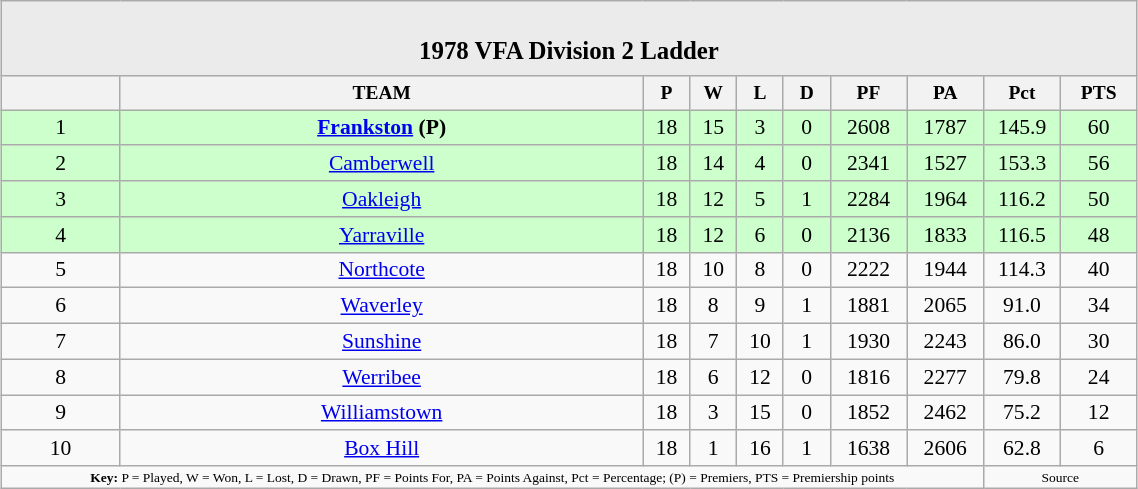<table class="wikitable" style="margin:1em auto; text-align: center; font-size: 90%; width: 60%">
<tr>
<td colspan="11" style="background: #EBEBEB;"><br><table border="0" width="100%" cellpadding="0" cellspacing="0">
<tr style="background: #EBEBEB;">
<td width="25%" style="border: 0;"></td>
<td style="border: 0; font-size: 115%;"><strong>1978 VFA Division 2 Ladder</strong></td>
<td width="25%" style="border: 0;"></td>
</tr>
</table>
</td>
</tr>
<tr style="text-align: center; font-size: 90%;">
<th></th>
<th>TEAM</th>
<th width="25">P</th>
<th width="25">W</th>
<th width="25">L</th>
<th width="25">D</th>
<th width="45">PF</th>
<th width="45">PA</th>
<th width="45">Pct</th>
<th width="45">PTS</th>
</tr>
<tr style="background: #CCFFCC;">
<td>1</td>
<td><strong><a href='#'>Frankston</a> (P)</strong></td>
<td>18</td>
<td>15</td>
<td>3</td>
<td>0</td>
<td>2608</td>
<td>1787</td>
<td>145.9</td>
<td>60</td>
</tr>
<tr style="background: #CCFFCC;">
<td>2</td>
<td><a href='#'>Camberwell</a></td>
<td>18</td>
<td>14</td>
<td>4</td>
<td>0</td>
<td>2341</td>
<td>1527</td>
<td>153.3</td>
<td>56</td>
</tr>
<tr style="background: #CCFFCC;">
<td>3</td>
<td><a href='#'>Oakleigh</a></td>
<td>18</td>
<td>12</td>
<td>5</td>
<td>1</td>
<td>2284</td>
<td>1964</td>
<td>116.2</td>
<td>50</td>
</tr>
<tr style="background: #CCFFCC;">
<td>4</td>
<td><a href='#'>Yarraville</a></td>
<td>18</td>
<td>12</td>
<td>6</td>
<td>0</td>
<td>2136</td>
<td>1833</td>
<td>116.5</td>
<td>48</td>
</tr>
<tr>
<td>5</td>
<td><a href='#'>Northcote</a></td>
<td>18</td>
<td>10</td>
<td>8</td>
<td>0</td>
<td>2222</td>
<td>1944</td>
<td>114.3</td>
<td>40</td>
</tr>
<tr>
<td>6</td>
<td><a href='#'>Waverley</a></td>
<td>18</td>
<td>8</td>
<td>9</td>
<td>1</td>
<td>1881</td>
<td>2065</td>
<td>91.0</td>
<td>34</td>
</tr>
<tr>
<td>7</td>
<td><a href='#'>Sunshine</a></td>
<td>18</td>
<td>7</td>
<td>10</td>
<td>1</td>
<td>1930</td>
<td>2243</td>
<td>86.0</td>
<td>30</td>
</tr>
<tr>
<td>8</td>
<td><a href='#'>Werribee</a></td>
<td>18</td>
<td>6</td>
<td>12</td>
<td>0</td>
<td>1816</td>
<td>2277</td>
<td>79.8</td>
<td>24</td>
</tr>
<tr>
<td>9</td>
<td><a href='#'>Williamstown</a></td>
<td>18</td>
<td>3</td>
<td>15</td>
<td>0</td>
<td>1852</td>
<td>2462</td>
<td>75.2</td>
<td>12</td>
</tr>
<tr>
<td>10</td>
<td><a href='#'>Box Hill</a></td>
<td>18</td>
<td>1</td>
<td>16</td>
<td>1</td>
<td>1638</td>
<td>2606</td>
<td>62.8</td>
<td>6</td>
</tr>
<tr style="font-size: xx-small;">
<td colspan="8"><strong>Key:</strong> P = Played, W = Won, L = Lost, D = Drawn, PF = Points For, PA = Points Against, Pct = Percentage; (P) = Premiers, PTS = Premiership points</td>
<td colspan="2">Source</td>
</tr>
</table>
